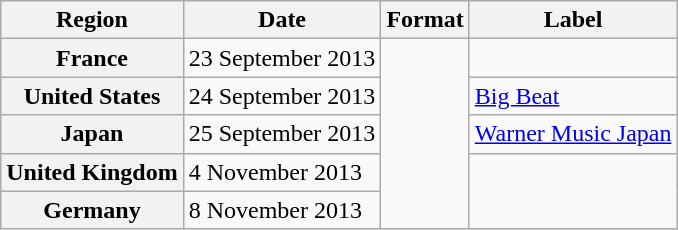<table class="wikitable plainrowheaders">
<tr>
<th scope="col">Region</th>
<th scope="col">Date</th>
<th scope="col">Format</th>
<th scope="col">Label</th>
</tr>
<tr>
<th scope="row">France</th>
<td>23 September 2013</td>
<td rowspan="5"></td>
<td></td>
</tr>
<tr>
<th scope="row">United States</th>
<td>24 September 2013</td>
<td><a href='#'>Big Beat</a></td>
</tr>
<tr>
<th scope="row">Japan</th>
<td>25 September 2013</td>
<td><a href='#'>Warner Music Japan</a></td>
</tr>
<tr>
<th scope="row">United Kingdom</th>
<td>4 November 2013</td>
<td rowspan="2"></td>
</tr>
<tr>
<th scope="row">Germany</th>
<td>8 November 2013</td>
</tr>
</table>
